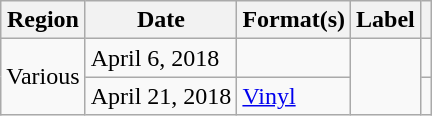<table class="wikitable plainrowheaders">
<tr>
<th scope="col">Region</th>
<th scope="col">Date</th>
<th scope="col">Format(s)</th>
<th scope="col">Label</th>
<th scope="col"></th>
</tr>
<tr>
<td rowspan="2">Various</td>
<td>April 6, 2018</td>
<td></td>
<td rowspan="2"></td>
<td align="center"></td>
</tr>
<tr>
<td>April 21, 2018</td>
<td><a href='#'>Vinyl</a></td>
<td align="center"></td>
</tr>
</table>
